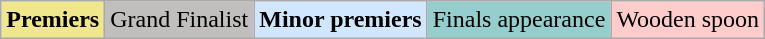<table class="wikitable">
<tr>
<td style=background:#F0E68C><strong>Premiers</strong></td>
<td style=background:#C0BFBD>Grand Finalist</td>
<td style=background:#D0E7FF><strong>Minor premiers</strong></td>
<td style=background:#96CDCD>Finals appearance</td>
<td style=background:#FFCCCC>Wooden spoon</td>
</tr>
</table>
